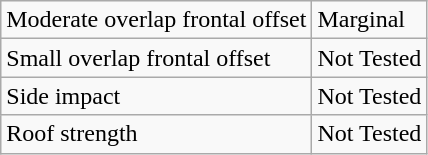<table class="wikitable">
<tr>
<td>Moderate overlap frontal offset</td>
<td>Marginal</td>
</tr>
<tr>
<td>Small overlap frontal offset</td>
<td>Not Tested</td>
</tr>
<tr>
<td>Side impact</td>
<td>Not Tested</td>
</tr>
<tr>
<td>Roof strength</td>
<td>Not Tested</td>
</tr>
</table>
